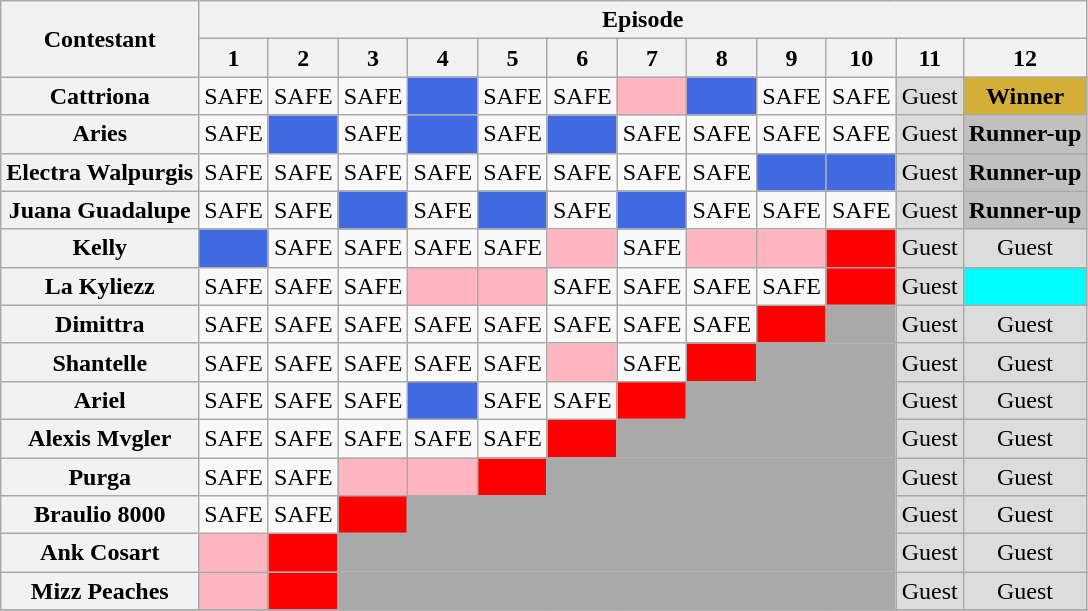<table class="wikitable" style="text-align:center">
<tr>
<th scope="col" rowspan="2">Contestant</th>
<th scope="col" colspan="12">Episode</th>
</tr>
<tr>
<th scope="col">1</th>
<th scope="col">2</th>
<th scope="col">3</th>
<th scope="col">4</th>
<th scope="col">5</th>
<th scope="col">6</th>
<th scope="col">7</th>
<th scope="col">8</th>
<th scope="col">9</th>
<th scope="col">10</th>
<th scope="col">11</th>
<th scope="col">12</th>
</tr>
<tr>
<th scope="row">Cattriona</th>
<td>SAFE</td>
<td>SAFE</td>
<td>SAFE</td>
<td bgcolor="royalblue"></td>
<td>SAFE</td>
<td>SAFE</td>
<td bgcolor="lightpink"></td>
<td bgcolor="royalblue"></td>
<td>SAFE</td>
<td>SAFE</td>
<td bgcolor="gainsboro">Guest</td>
<td bgcolor="#D4AF37"><strong>Winner</strong></td>
</tr>
<tr>
<th scope="row">Aries</th>
<td>SAFE</td>
<td bgcolor="royalblue"></td>
<td>SAFE</td>
<td bgcolor="royalblue"></td>
<td>SAFE</td>
<td bgcolor="royalblue"></td>
<td>SAFE</td>
<td>SAFE</td>
<td>SAFE</td>
<td>SAFE</td>
<td bgcolor="gainsboro">Guest</td>
<td bgcolor="silver" nowrap><strong>Runner-up</strong></td>
</tr>
<tr>
<th scope="row" nowrap>Electra Walpurgis</th>
<td>SAFE</td>
<td>SAFE</td>
<td>SAFE</td>
<td>SAFE</td>
<td>SAFE</td>
<td>SAFE</td>
<td>SAFE</td>
<td>SAFE</td>
<td bgcolor="royalblue"></td>
<td bgcolor="royalblue"></td>
<td bgcolor="gainsboro">Guest</td>
<td bgcolor="silver"><strong>Runner-up</strong></td>
</tr>
<tr>
<th scope="row">Juana Guadalupe</th>
<td>SAFE</td>
<td>SAFE</td>
<td bgcolor="royalblue"></td>
<td>SAFE</td>
<td bgcolor="royalblue"></td>
<td>SAFE</td>
<td bgcolor="royalblue"></td>
<td>SAFE</td>
<td>SAFE</td>
<td>SAFE</td>
<td bgcolor="gainsboro">Guest</td>
<td bgcolor="silver"><strong>Runner-up</strong></td>
</tr>
<tr>
<th scope="row">Kelly</th>
<td bgcolor="royalblue"></td>
<td>SAFE</td>
<td>SAFE</td>
<td>SAFE</td>
<td>SAFE</td>
<td bgcolor="lightpink"></td>
<td>SAFE</td>
<td bgcolor="lightpink"></td>
<td bgcolor="lightpink"></td>
<td bgcolor="red"></td>
<td bgcolor="gainsboro">Guest</td>
<td bgcolor="gainsboro">Guest</td>
</tr>
<tr>
<th scope="row">La Kyliezz</th>
<td>SAFE</td>
<td>SAFE</td>
<td>SAFE</td>
<td bgcolor="lightpink"></td>
<td bgcolor="lightpink"></td>
<td>SAFE</td>
<td>SAFE</td>
<td>SAFE</td>
<td>SAFE</td>
<td bgcolor="red"></td>
<td bgcolor="gainsboro">Guest</td>
<td bgcolor="aqua"></td>
</tr>
<tr>
<th scope="row">Dimittra</th>
<td>SAFE</td>
<td>SAFE</td>
<td>SAFE</td>
<td>SAFE</td>
<td>SAFE</td>
<td>SAFE</td>
<td>SAFE</td>
<td>SAFE</td>
<td bgcolor="red"></td>
<td bgcolor="darkgray" colspan="1"></td>
<td bgcolor="gainsboro">Guest</td>
<td bgcolor="gainsboro">Guest</td>
</tr>
<tr>
<th scope="row">Shantelle</th>
<td>SAFE</td>
<td>SAFE</td>
<td>SAFE</td>
<td>SAFE</td>
<td>SAFE</td>
<td bgcolor="lightpink"></td>
<td>SAFE</td>
<td bgcolor="red"></td>
<td bgcolor="darkgray" colspan="2"></td>
<td bgcolor="gainsboro">Guest</td>
<td bgcolor="gainsboro">Guest</td>
</tr>
<tr>
<th scope="row">Ariel</th>
<td>SAFE</td>
<td>SAFE</td>
<td>SAFE</td>
<td bgcolor="royalblue"></td>
<td>SAFE</td>
<td>SAFE</td>
<td bgcolor="red"></td>
<td bgcolor="darkgray" colspan="3"></td>
<td bgcolor="gainsboro">Guest</td>
<td bgcolor="gainsboro">Guest</td>
</tr>
<tr>
<th scope="row">Alexis Mvgler</th>
<td>SAFE</td>
<td>SAFE</td>
<td>SAFE</td>
<td>SAFE</td>
<td>SAFE</td>
<td bgcolor="red"></td>
<td bgcolor="darkgray" colspan="4"></td>
<td bgcolor="gainsboro">Guest</td>
<td bgcolor="gainsboro">Guest</td>
</tr>
<tr>
<th scope="row">Purga</th>
<td>SAFE</td>
<td>SAFE</td>
<td bgcolor="lightpink"></td>
<td bgcolor="lightpink"></td>
<td bgcolor="red"></td>
<td bgcolor="darkgray" colspan="5"></td>
<td bgcolor="gainsboro">Guest</td>
<td bgcolor="gainsboro">Guest</td>
</tr>
<tr>
<th scope="row">Braulio 8000</th>
<td>SAFE</td>
<td>SAFE</td>
<td bgcolor="red"></td>
<td bgcolor="darkgray" colspan="7"></td>
<td bgcolor="gainsboro">Guest</td>
<td bgcolor="gainsboro">Guest</td>
</tr>
<tr>
<th scope="row">Ank Cosart</th>
<td bgcolor="lightpink"></td>
<td bgcolor="red"></td>
<td bgcolor="darkgray" colspan="8"></td>
<td bgcolor="gainsboro">Guest</td>
<td bgcolor="gainsboro">Guest</td>
</tr>
<tr>
<th scope="row">Mizz Peaches</th>
<td bgcolor="lightpink"></td>
<td bgcolor="red"></td>
<td bgcolor="darkgray" colspan="8"></td>
<td bgcolor="gainsboro">Guest</td>
<td bgcolor="gainsboro">Guest</td>
</tr>
<tr>
</tr>
</table>
